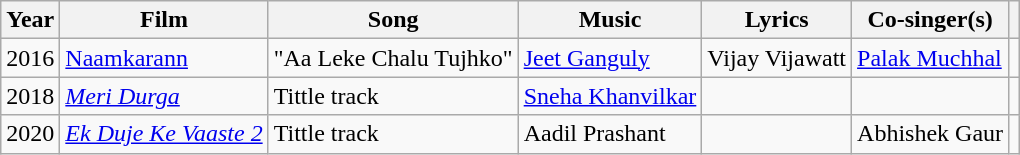<table class="wikitable sortable">
<tr>
<th>Year</th>
<th>Film</th>
<th>Song</th>
<th>Music</th>
<th>Lyrics</th>
<th>Co-singer(s)</th>
<th class="unsortable"></th>
</tr>
<tr>
<td>2016</td>
<td><a href='#'>Naamkarann</a></td>
<td>"Aa Leke Chalu Tujhko"</td>
<td><a href='#'>Jeet Ganguly</a></td>
<td>Vijay Vijawatt</td>
<td><a href='#'>Palak Muchhal</a></td>
<td></td>
</tr>
<tr>
<td>2018</td>
<td><em><a href='#'>Meri Durga</a></em></td>
<td>Tittle track</td>
<td><a href='#'>Sneha Khanvilkar</a></td>
<td></td>
<td></td>
<td></td>
</tr>
<tr>
<td>2020</td>
<td><em><a href='#'>Ek Duje Ke Vaaste 2</a></em></td>
<td>Tittle track</td>
<td>Aadil Prashant</td>
<td></td>
<td>Abhishek Gaur</td>
<td></td>
</tr>
</table>
